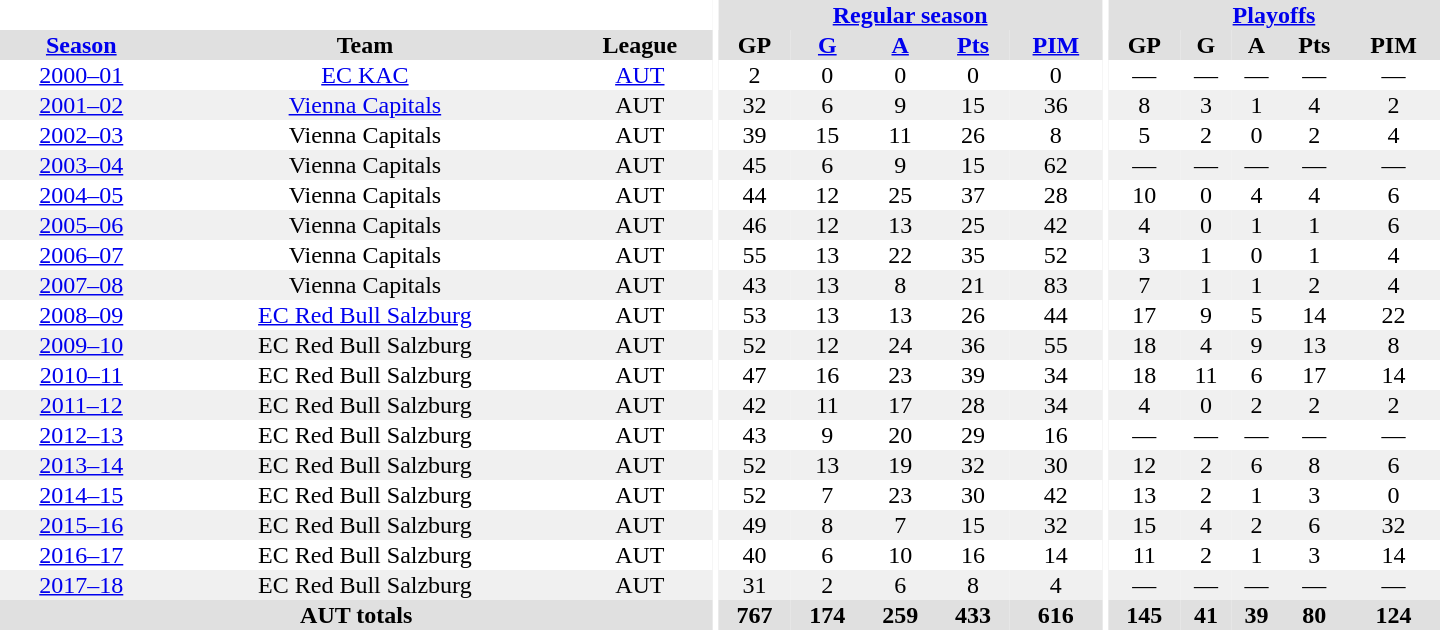<table border="0" cellpadding="1" cellspacing="0" style="text-align:center; width:60em">
<tr bgcolor="#e0e0e0">
<th colspan="3" bgcolor="#ffffff"></th>
<th rowspan="99" bgcolor="#ffffff"></th>
<th colspan="5"><a href='#'>Regular season</a></th>
<th rowspan="99" bgcolor="#ffffff"></th>
<th colspan="5"><a href='#'>Playoffs</a></th>
</tr>
<tr bgcolor="#e0e0e0">
<th><a href='#'>Season</a></th>
<th>Team</th>
<th>League</th>
<th>GP</th>
<th><a href='#'>G</a></th>
<th><a href='#'>A</a></th>
<th><a href='#'>Pts</a></th>
<th><a href='#'>PIM</a></th>
<th>GP</th>
<th>G</th>
<th>A</th>
<th>Pts</th>
<th>PIM</th>
</tr>
<tr>
<td><a href='#'>2000–01</a></td>
<td><a href='#'>EC KAC</a></td>
<td><a href='#'>AUT</a></td>
<td>2</td>
<td>0</td>
<td>0</td>
<td>0</td>
<td>0</td>
<td>—</td>
<td>—</td>
<td>—</td>
<td>—</td>
<td>—</td>
</tr>
<tr bgcolor="#f0f0f0">
<td><a href='#'>2001–02</a></td>
<td><a href='#'>Vienna Capitals</a></td>
<td>AUT</td>
<td>32</td>
<td>6</td>
<td>9</td>
<td>15</td>
<td>36</td>
<td>8</td>
<td>3</td>
<td>1</td>
<td>4</td>
<td>2</td>
</tr>
<tr>
<td><a href='#'>2002–03</a></td>
<td>Vienna Capitals</td>
<td>AUT</td>
<td>39</td>
<td>15</td>
<td>11</td>
<td>26</td>
<td>8</td>
<td>5</td>
<td>2</td>
<td>0</td>
<td>2</td>
<td>4</td>
</tr>
<tr bgcolor="#f0f0f0">
<td><a href='#'>2003–04</a></td>
<td>Vienna Capitals</td>
<td>AUT</td>
<td>45</td>
<td>6</td>
<td>9</td>
<td>15</td>
<td>62</td>
<td>—</td>
<td>—</td>
<td>—</td>
<td>—</td>
<td>—</td>
</tr>
<tr>
<td><a href='#'>2004–05</a></td>
<td>Vienna Capitals</td>
<td>AUT</td>
<td>44</td>
<td>12</td>
<td>25</td>
<td>37</td>
<td>28</td>
<td>10</td>
<td>0</td>
<td>4</td>
<td>4</td>
<td>6</td>
</tr>
<tr bgcolor="#f0f0f0">
<td><a href='#'>2005–06</a></td>
<td>Vienna Capitals</td>
<td>AUT</td>
<td>46</td>
<td>12</td>
<td>13</td>
<td>25</td>
<td>42</td>
<td>4</td>
<td>0</td>
<td>1</td>
<td>1</td>
<td>6</td>
</tr>
<tr>
<td><a href='#'>2006–07</a></td>
<td>Vienna Capitals</td>
<td>AUT</td>
<td>55</td>
<td>13</td>
<td>22</td>
<td>35</td>
<td>52</td>
<td>3</td>
<td>1</td>
<td>0</td>
<td>1</td>
<td>4</td>
</tr>
<tr bgcolor="#f0f0f0">
<td><a href='#'>2007–08</a></td>
<td>Vienna Capitals</td>
<td>AUT</td>
<td>43</td>
<td>13</td>
<td>8</td>
<td>21</td>
<td>83</td>
<td>7</td>
<td>1</td>
<td>1</td>
<td>2</td>
<td>4</td>
</tr>
<tr>
<td><a href='#'>2008–09</a></td>
<td><a href='#'>EC Red Bull Salzburg</a></td>
<td>AUT</td>
<td>53</td>
<td>13</td>
<td>13</td>
<td>26</td>
<td>44</td>
<td>17</td>
<td>9</td>
<td>5</td>
<td>14</td>
<td>22</td>
</tr>
<tr bgcolor="#f0f0f0">
<td><a href='#'>2009–10</a></td>
<td>EC Red Bull Salzburg</td>
<td>AUT</td>
<td>52</td>
<td>12</td>
<td>24</td>
<td>36</td>
<td>55</td>
<td>18</td>
<td>4</td>
<td>9</td>
<td>13</td>
<td>8</td>
</tr>
<tr>
<td><a href='#'>2010–11</a></td>
<td>EC Red Bull Salzburg</td>
<td>AUT</td>
<td>47</td>
<td>16</td>
<td>23</td>
<td>39</td>
<td>34</td>
<td>18</td>
<td>11</td>
<td>6</td>
<td>17</td>
<td>14</td>
</tr>
<tr bgcolor="#f0f0f0">
<td><a href='#'>2011–12</a></td>
<td>EC Red Bull Salzburg</td>
<td>AUT</td>
<td>42</td>
<td>11</td>
<td>17</td>
<td>28</td>
<td>34</td>
<td>4</td>
<td>0</td>
<td>2</td>
<td>2</td>
<td>2</td>
</tr>
<tr>
<td><a href='#'>2012–13</a></td>
<td>EC Red Bull Salzburg</td>
<td>AUT</td>
<td>43</td>
<td>9</td>
<td>20</td>
<td>29</td>
<td>16</td>
<td>—</td>
<td>—</td>
<td>—</td>
<td>—</td>
<td>—</td>
</tr>
<tr bgcolor="#f0f0f0">
<td><a href='#'>2013–14</a></td>
<td>EC Red Bull Salzburg</td>
<td>AUT</td>
<td>52</td>
<td>13</td>
<td>19</td>
<td>32</td>
<td>30</td>
<td>12</td>
<td>2</td>
<td>6</td>
<td>8</td>
<td>6</td>
</tr>
<tr>
<td><a href='#'>2014–15</a></td>
<td>EC Red Bull Salzburg</td>
<td>AUT</td>
<td>52</td>
<td>7</td>
<td>23</td>
<td>30</td>
<td>42</td>
<td>13</td>
<td>2</td>
<td>1</td>
<td>3</td>
<td>0</td>
</tr>
<tr bgcolor="#f0f0f0">
<td><a href='#'>2015–16</a></td>
<td>EC Red Bull Salzburg</td>
<td>AUT</td>
<td>49</td>
<td>8</td>
<td>7</td>
<td>15</td>
<td>32</td>
<td>15</td>
<td>4</td>
<td>2</td>
<td>6</td>
<td>32</td>
</tr>
<tr>
<td><a href='#'>2016–17</a></td>
<td>EC Red Bull Salzburg</td>
<td>AUT</td>
<td>40</td>
<td>6</td>
<td>10</td>
<td>16</td>
<td>14</td>
<td>11</td>
<td>2</td>
<td>1</td>
<td>3</td>
<td>14</td>
</tr>
<tr bgcolor="#f0f0f0">
<td><a href='#'>2017–18</a></td>
<td>EC Red Bull Salzburg</td>
<td>AUT</td>
<td>31</td>
<td>2</td>
<td>6</td>
<td>8</td>
<td>4</td>
<td>—</td>
<td>—</td>
<td>—</td>
<td>—</td>
<td>—</td>
</tr>
<tr bgcolor="#e0e0e0">
<th colspan="3">AUT totals</th>
<th>767</th>
<th>174</th>
<th>259</th>
<th>433</th>
<th>616</th>
<th>145</th>
<th>41</th>
<th>39</th>
<th>80</th>
<th>124</th>
</tr>
</table>
